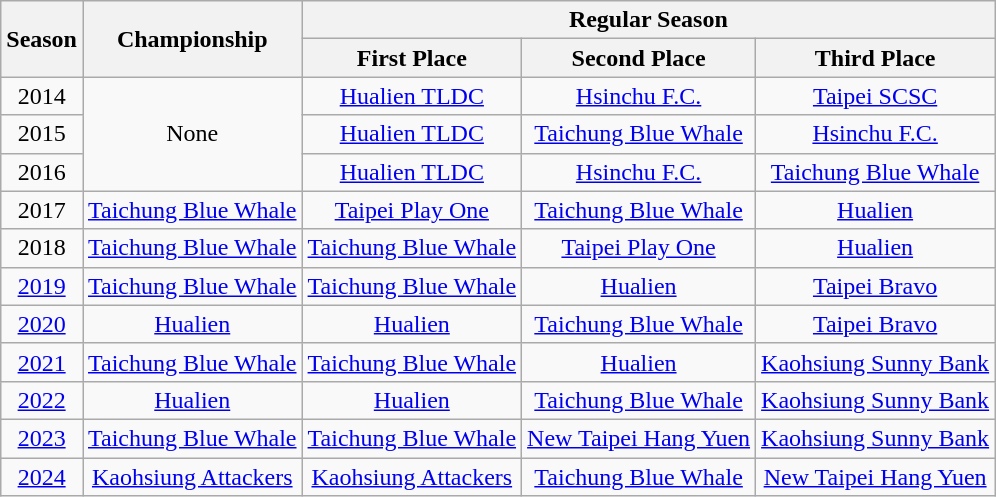<table class = "wikitable" style = "text-align: center;">
<tr>
<th rowspan = "2">Season</th>
<th rowspan = "2">Championship</th>
<th colspan = "3">Regular Season</th>
</tr>
<tr>
<th>First Place</th>
<th>Second Place</th>
<th>Third Place</th>
</tr>
<tr>
<td>2014</td>
<td rowspan = "3">None</td>
<td><a href='#'>Hualien TLDC</a></td>
<td><a href='#'>Hsinchu F.C.</a></td>
<td><a href='#'>Taipei SCSC</a></td>
</tr>
<tr>
<td>2015</td>
<td><a href='#'>Hualien TLDC</a></td>
<td><a href='#'>Taichung Blue Whale</a></td>
<td><a href='#'>Hsinchu F.C.</a></td>
</tr>
<tr>
<td>2016</td>
<td><a href='#'>Hualien TLDC</a></td>
<td><a href='#'>Hsinchu F.C.</a></td>
<td><a href='#'>Taichung Blue Whale</a></td>
</tr>
<tr>
<td>2017</td>
<td><a href='#'>Taichung Blue Whale</a></td>
<td><a href='#'> Taipei Play One</a></td>
<td><a href='#'>Taichung Blue Whale</a></td>
<td><a href='#'>Hualien</a></td>
</tr>
<tr>
<td>2018</td>
<td><a href='#'>Taichung Blue Whale</a></td>
<td><a href='#'>Taichung Blue Whale</a></td>
<td><a href='#'> Taipei Play One</a></td>
<td><a href='#'>Hualien</a></td>
</tr>
<tr>
<td><a href='#'>2019</a></td>
<td><a href='#'>Taichung Blue Whale</a></td>
<td><a href='#'>Taichung Blue Whale</a></td>
<td><a href='#'>Hualien</a></td>
<td><a href='#'>Taipei Bravo </a></td>
</tr>
<tr>
<td><a href='#'>2020</a></td>
<td><a href='#'>Hualien</a></td>
<td><a href='#'>Hualien</a></td>
<td><a href='#'>Taichung Blue Whale</a></td>
<td><a href='#'>Taipei Bravo </a></td>
</tr>
<tr>
<td><a href='#'>2021</a></td>
<td><a href='#'>Taichung Blue Whale</a></td>
<td><a href='#'>Taichung Blue Whale</a></td>
<td><a href='#'>Hualien</a></td>
<td><a href='#'> Kaohsiung Sunny Bank</a></td>
</tr>
<tr>
<td><a href='#'>2022</a></td>
<td><a href='#'>Hualien</a></td>
<td><a href='#'>Hualien</a></td>
<td><a href='#'>Taichung Blue Whale</a></td>
<td><a href='#'>Kaohsiung Sunny Bank</a></td>
</tr>
<tr>
<td><a href='#'>2023</a></td>
<td><a href='#'>Taichung Blue Whale</a></td>
<td><a href='#'>Taichung Blue Whale</a></td>
<td><a href='#'>New Taipei Hang Yuen</a></td>
<td><a href='#'>Kaohsiung Sunny Bank</a></td>
</tr>
<tr>
<td><a href='#'>2024</a></td>
<td><a href='#'>Kaohsiung Attackers</a></td>
<td><a href='#'>Kaohsiung Attackers</a></td>
<td><a href='#'>Taichung Blue Whale</a></td>
<td><a href='#'>New Taipei Hang Yuen</a></td>
</tr>
</table>
